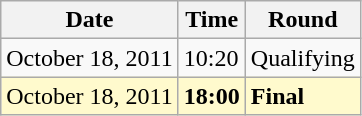<table class="wikitable">
<tr>
<th>Date</th>
<th>Time</th>
<th>Round</th>
</tr>
<tr>
<td>October 18, 2011</td>
<td>10:20</td>
<td>Qualifying</td>
</tr>
<tr style=background:lemonchiffon>
<td>October 18, 2011</td>
<td><strong>18:00</strong></td>
<td><strong>Final</strong></td>
</tr>
</table>
